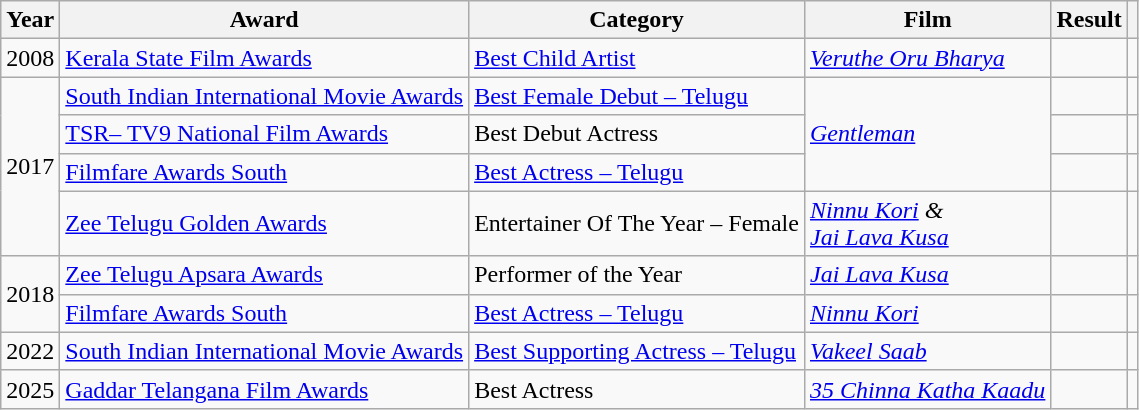<table class="wikitable">
<tr>
<th>Year</th>
<th>Award</th>
<th>Category</th>
<th>Film</th>
<th>Result</th>
<th></th>
</tr>
<tr>
<td>2008</td>
<td><a href='#'>Kerala State Film Awards</a></td>
<td><a href='#'>Best Child Artist</a></td>
<td><em><a href='#'>Veruthe Oru Bharya</a></em></td>
<td></td>
<td></td>
</tr>
<tr>
<td rowspan="4">2017</td>
<td><a href='#'>South Indian International Movie Awards</a></td>
<td><a href='#'>Best Female Debut – Telugu</a></td>
<td rowspan="3"><a href='#'><em>Gentleman</em></a></td>
<td></td>
<td></td>
</tr>
<tr>
<td><a href='#'>TSR– TV9 National Film Awards</a></td>
<td>Best Debut Actress</td>
<td></td>
<td></td>
</tr>
<tr>
<td><a href='#'>Filmfare Awards South</a></td>
<td><a href='#'>Best Actress – Telugu</a></td>
<td></td>
<td></td>
</tr>
<tr>
<td><a href='#'>Zee Telugu Golden Awards</a></td>
<td>Entertainer Of The Year – Female</td>
<td><em><a href='#'>Ninnu Kori</a> &<br><a href='#'>Jai Lava Kusa</a></em></td>
<td></td>
<td></td>
</tr>
<tr>
<td rowspan="2">2018</td>
<td><a href='#'>Zee Telugu Apsara Awards</a></td>
<td>Performer of the Year</td>
<td><em><a href='#'>Jai Lava Kusa</a></em></td>
<td></td>
<td></td>
</tr>
<tr>
<td><a href='#'>Filmfare Awards South</a></td>
<td><a href='#'>Best Actress – Telugu</a></td>
<td><em><a href='#'>Ninnu Kori</a></em></td>
<td></td>
<td></td>
</tr>
<tr>
<td>2022</td>
<td><a href='#'>South Indian International Movie Awards</a></td>
<td><a href='#'>Best Supporting Actress – Telugu</a></td>
<td><em><a href='#'>Vakeel Saab</a></em></td>
<td></td>
<td></td>
</tr>
<tr>
<td>2025</td>
<td><a href='#'>Gaddar Telangana Film Awards</a></td>
<td>Best Actress</td>
<td><em><a href='#'>35 Chinna Katha Kaadu</a></em></td>
<td></td>
<td></td>
</tr>
</table>
